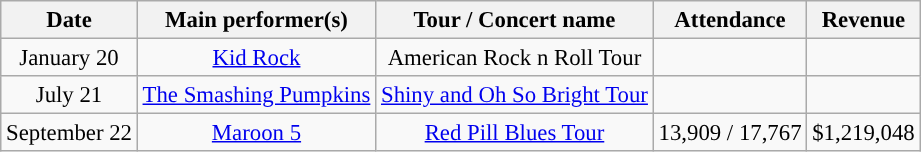<table class="wikitable"  style="text-align:center; font-size:95%;">
<tr>
<th style="text-align:center;">Date</th>
<th style="text-align:center;">Main performer(s)</th>
<th style="text-align:center;">Tour / Concert name</th>
<th style="text-align:center;">Attendance</th>
<th style="text-align:center;">Revenue</th>
</tr>
<tr>
<td>January 20</td>
<td><a href='#'>Kid Rock</a></td>
<td>American Rock n Roll Tour</td>
<td></td>
<td></td>
</tr>
<tr>
<td>July 21</td>
<td><a href='#'>The Smashing Pumpkins</a></td>
<td><a href='#'>Shiny and Oh So Bright Tour</a></td>
<td></td>
<td></td>
</tr>
<tr>
<td>September 22</td>
<td><a href='#'>Maroon 5</a></td>
<td><a href='#'>Red Pill Blues Tour</a></td>
<td>13,909 / 17,767</td>
<td>$1,219,048</td>
</tr>
</table>
